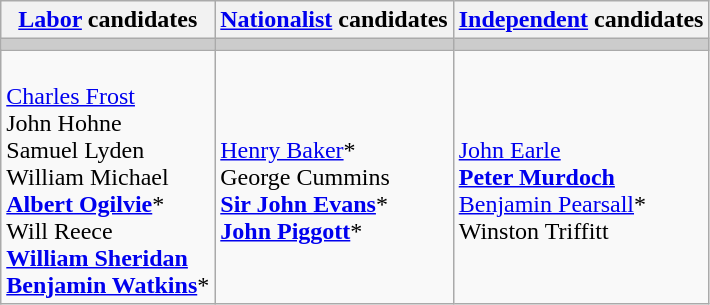<table class="wikitable">
<tr>
<th><a href='#'>Labor</a> candidates</th>
<th><a href='#'>Nationalist</a> candidates</th>
<th><a href='#'>Independent</a> candidates</th>
</tr>
<tr bgcolor="#cccccc">
<td></td>
<td></td>
<td></td>
</tr>
<tr>
<td><br><a href='#'>Charles Frost</a><br>
John Hohne<br>
Samuel Lyden<br>
William Michael<br>
<strong><a href='#'>Albert Ogilvie</a></strong>*<br>
Will Reece<br>
<strong><a href='#'>William Sheridan</a></strong><br>
<strong><a href='#'>Benjamin Watkins</a></strong>*</td>
<td><br><a href='#'>Henry Baker</a>*<br>
George Cummins<br>
<strong><a href='#'>Sir John Evans</a></strong>*<br>
<strong><a href='#'>John Piggott</a></strong>*<br></td>
<td><br><a href='#'>John Earle</a><br>
<strong><a href='#'>Peter Murdoch</a></strong><br>
<a href='#'>Benjamin Pearsall</a>*<br>
Winston Triffitt</td>
</tr>
</table>
